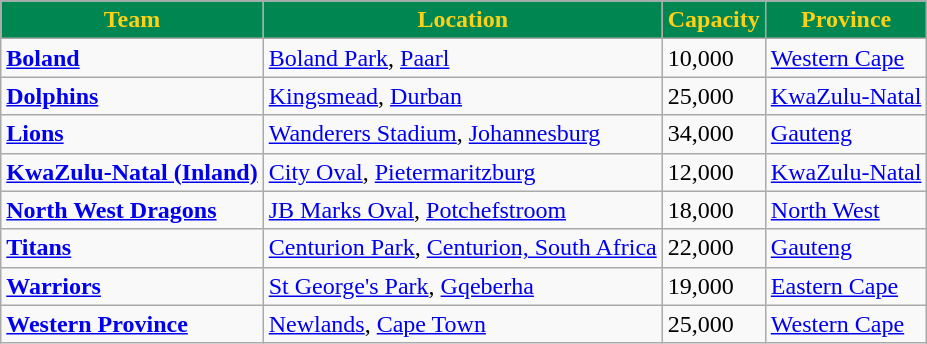<table class="wikitable">
<tr>
<th style="color:#FCD116; background:#008751;">Team</th>
<th style="color:#FCD116; background:#008751;">Location</th>
<th style="color:#FCD116; background:#008751;">Capacity</th>
<th style="color:#FCD116; background:#008751;">Province</th>
</tr>
<tr>
<td><strong><a href='#'>Boland</a></strong></td>
<td><a href='#'>Boland Park</a>, <a href='#'>Paarl</a></td>
<td>10,000</td>
<td><a href='#'>Western Cape</a></td>
</tr>
<tr>
<td><a href='#'><strong>Dolphins</strong></a></td>
<td><a href='#'>Kingsmead</a>, <a href='#'>Durban</a></td>
<td>25,000</td>
<td><a href='#'>KwaZulu-Natal</a></td>
</tr>
<tr>
<td><a href='#'><strong>Lions</strong></a></td>
<td><a href='#'>Wanderers Stadium</a>, <a href='#'>Johannesburg</a></td>
<td>34,000</td>
<td><a href='#'>Gauteng</a></td>
</tr>
<tr>
<td><strong><a href='#'>KwaZulu-Natal (Inland)</a></strong></td>
<td><a href='#'>City Oval</a>, <a href='#'>Pietermaritzburg</a></td>
<td>12,000</td>
<td><a href='#'>KwaZulu-Natal</a></td>
</tr>
<tr>
<td><a href='#'><strong>North West Dragons</strong></a></td>
<td><a href='#'>JB Marks Oval</a>, <a href='#'>Potchefstroom</a></td>
<td>18,000</td>
<td><a href='#'>North West</a></td>
</tr>
<tr>
<td><a href='#'><strong>Titans</strong></a></td>
<td><a href='#'>Centurion Park</a>, <a href='#'>Centurion, South Africa</a></td>
<td>22,000</td>
<td><a href='#'>Gauteng</a></td>
</tr>
<tr>
<td><strong><a href='#'>Warriors</a></strong></td>
<td><a href='#'>St George's Park</a>, <a href='#'>Gqeberha</a></td>
<td>19,000</td>
<td><a href='#'>Eastern Cape</a></td>
</tr>
<tr>
<td><strong><a href='#'>Western Province</a></strong></td>
<td><a href='#'>Newlands</a>, <a href='#'>Cape Town</a></td>
<td>25,000</td>
<td><a href='#'>Western Cape</a></td>
</tr>
</table>
